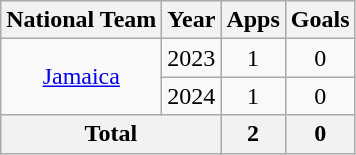<table class="wikitable" style="text-align:center">
<tr>
<th>National Team</th>
<th>Year</th>
<th>Apps</th>
<th>Goals</th>
</tr>
<tr>
<td rowspan="2"><a href='#'>Jamaica</a></td>
<td>2023</td>
<td>1</td>
<td>0</td>
</tr>
<tr>
<td>2024</td>
<td>1</td>
<td>0</td>
</tr>
<tr>
<th colspan="2">Total</th>
<th>2</th>
<th>0</th>
</tr>
</table>
